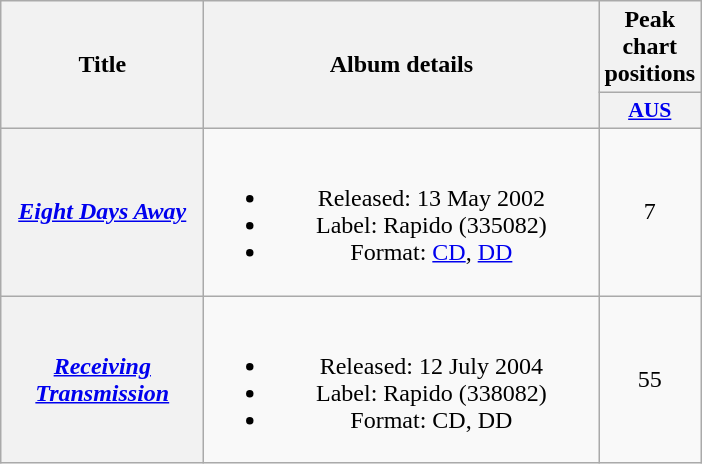<table class="wikitable plainrowheaders" style="text-align:center;" border="1">
<tr>
<th scope="col" rowspan="2" style="width:8em;">Title</th>
<th scope="col" rowspan="2" style="width:16em;">Album details</th>
<th scope="col" colspan="1">Peak chart positions</th>
</tr>
<tr>
<th scope="col" style="width:2.2em;font-size:90%;"><a href='#'>AUS</a><br></th>
</tr>
<tr>
<th scope="row"><em><a href='#'>Eight Days Away</a></em></th>
<td><br><ul><li>Released: 13 May 2002</li><li>Label: Rapido (335082)</li><li>Format: <a href='#'>CD</a>, <a href='#'>DD</a></li></ul></td>
<td>7</td>
</tr>
<tr>
<th scope="row"><em><a href='#'>Receiving Transmission</a></em></th>
<td><br><ul><li>Released: 12 July 2004</li><li>Label: Rapido (338082)</li><li>Format: CD, DD</li></ul></td>
<td>55</td>
</tr>
</table>
